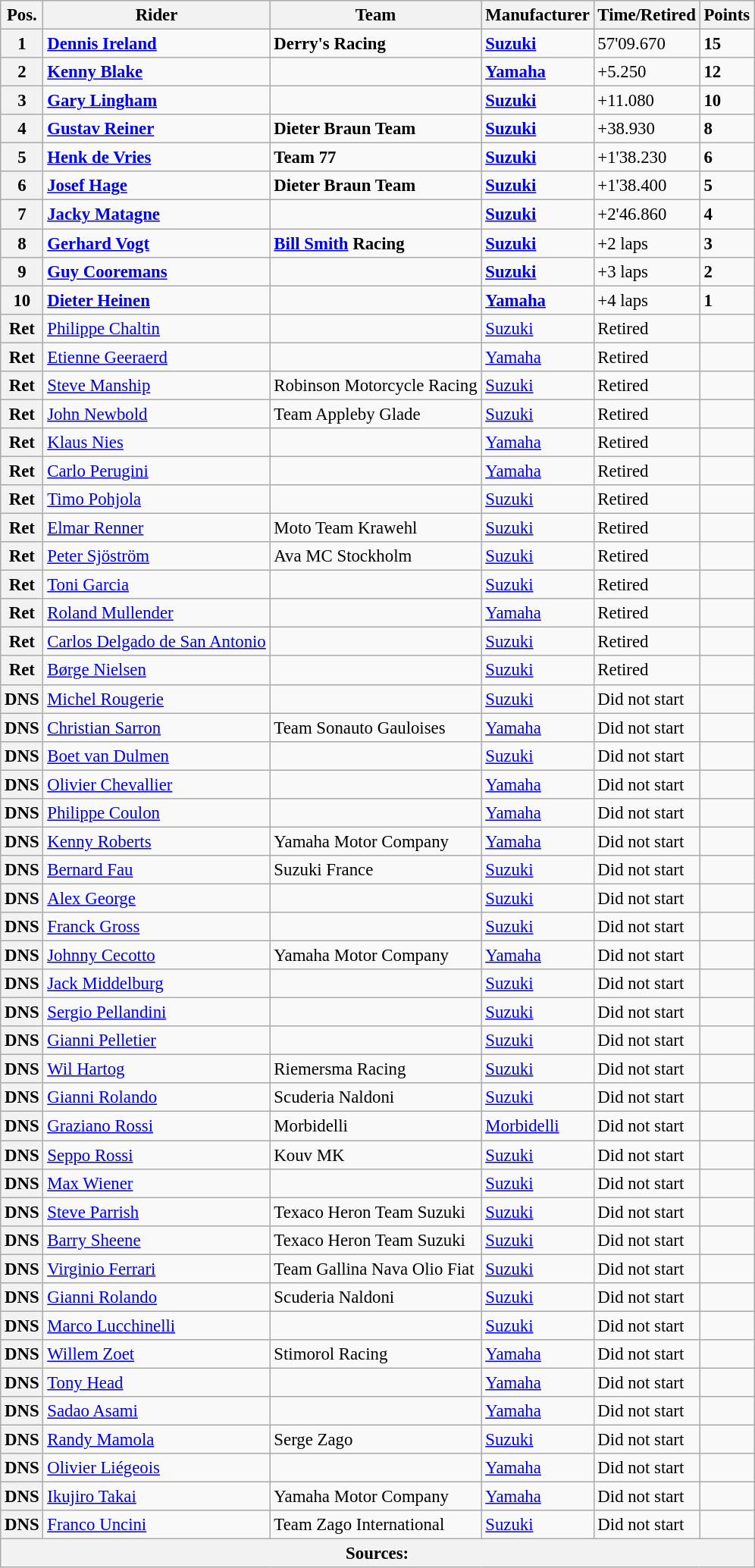<table class="wikitable" style="font-size: 95%;">
<tr>
<th>Pos.</th>
<th>Rider</th>
<th>Team</th>
<th>Manufacturer</th>
<th>Time/Retired</th>
<th>Points</th>
</tr>
<tr>
<th>1</th>
<td> <strong><a href='#'>Dennis Ireland</a></strong></td>
<td><strong>Derry's Racing</strong></td>
<td><strong><a href='#'>Suzuki</a></strong></td>
<td>57'09.670</td>
<td><strong>15</strong></td>
</tr>
<tr>
<th>2</th>
<td> <strong><a href='#'>Kenny Blake</a></strong></td>
<td></td>
<td><strong><a href='#'>Yamaha</a></strong></td>
<td>+5.250</td>
<td><strong>12</strong></td>
</tr>
<tr>
<th>3</th>
<td> <strong><a href='#'>Gary Lingham</a></strong></td>
<td></td>
<td><strong><a href='#'>Suzuki</a></strong></td>
<td>+11.080</td>
<td><strong>10</strong></td>
</tr>
<tr>
<th>4</th>
<td> <strong><a href='#'>Gustav Reiner</a></strong></td>
<td><strong>Dieter Braun Team</strong></td>
<td><strong><a href='#'>Suzuki</a></strong></td>
<td>+38.930</td>
<td><strong>8</strong></td>
</tr>
<tr>
<th>5</th>
<td> <strong><a href='#'>Henk de Vries</a></strong></td>
<td><strong>Team 77</strong></td>
<td><strong><a href='#'>Suzuki</a></strong></td>
<td>+1'38.230</td>
<td><strong>6</strong></td>
</tr>
<tr>
<th>6</th>
<td> <strong><a href='#'>Josef Hage</a></strong></td>
<td><strong>Dieter Braun Team</strong></td>
<td><strong><a href='#'>Suzuki</a></strong></td>
<td>+1'38.400</td>
<td><strong>5</strong></td>
</tr>
<tr>
<th>7</th>
<td> <strong><a href='#'>Jacky Matagne</a></strong></td>
<td></td>
<td><strong><a href='#'>Suzuki</a></strong></td>
<td>+2'46.860</td>
<td><strong>4</strong></td>
</tr>
<tr>
<th>8</th>
<td> <strong><a href='#'>Gerhard Vogt</a></strong></td>
<td><strong><a href='#'>Bill Smith</a> Racing</strong></td>
<td><strong><a href='#'>Suzuki</a></strong></td>
<td>+2 laps</td>
<td><strong>3</strong></td>
</tr>
<tr>
<th>9</th>
<td> <strong><a href='#'>Guy Cooremans</a></strong></td>
<td></td>
<td><strong><a href='#'>Suzuki</a></strong></td>
<td>+3 laps</td>
<td><strong>2</strong></td>
</tr>
<tr>
<th>10</th>
<td> <strong><a href='#'>Dieter Heinen</a></strong></td>
<td></td>
<td><strong><a href='#'>Yamaha</a></strong></td>
<td>+4 laps</td>
<td><strong>1</strong></td>
</tr>
<tr>
<th>Ret</th>
<td> <a href='#'>Philippe Chaltin</a></td>
<td></td>
<td><a href='#'>Suzuki</a></td>
<td>Retired</td>
<td></td>
</tr>
<tr>
<th>Ret</th>
<td> <a href='#'>Etienne Geeraerd</a></td>
<td></td>
<td><a href='#'>Yamaha</a></td>
<td>Retired</td>
<td></td>
</tr>
<tr>
<th>Ret</th>
<td> <a href='#'>Steve Manship</a></td>
<td>Robinson Motorcycle Racing</td>
<td><a href='#'>Suzuki</a></td>
<td>Retired</td>
<td></td>
</tr>
<tr>
<th>Ret</th>
<td> <a href='#'>John Newbold</a></td>
<td>Team Appleby Glade</td>
<td><a href='#'>Suzuki</a></td>
<td>Retired</td>
<td></td>
</tr>
<tr>
<th>Ret</th>
<td> <a href='#'>Klaus Nies</a></td>
<td></td>
<td><a href='#'>Yamaha</a></td>
<td>Retired</td>
<td></td>
</tr>
<tr>
<th>Ret</th>
<td> <a href='#'>Carlo Perugini</a></td>
<td></td>
<td><a href='#'>Yamaha</a></td>
<td>Retired</td>
<td></td>
</tr>
<tr>
<th>Ret</th>
<td> <a href='#'>Timo Pohjola</a></td>
<td></td>
<td><a href='#'>Suzuki</a></td>
<td>Retired</td>
<td></td>
</tr>
<tr>
<th>Ret</th>
<td> <a href='#'>Elmar Renner</a></td>
<td>Moto Team Krawehl</td>
<td><a href='#'>Suzuki</a></td>
<td>Retired</td>
<td></td>
</tr>
<tr>
<th>Ret</th>
<td> <a href='#'>Peter Sjöström</a></td>
<td>Ava MC Stockholm</td>
<td><a href='#'>Suzuki</a></td>
<td>Retired</td>
<td></td>
</tr>
<tr>
<th>Ret</th>
<td> <a href='#'>Toni Garcia</a></td>
<td></td>
<td><a href='#'>Suzuki</a></td>
<td>Retired</td>
<td></td>
</tr>
<tr>
<th>Ret</th>
<td> <a href='#'>Roland Mullender</a></td>
<td></td>
<td><a href='#'>Yamaha</a></td>
<td>Retired</td>
<td></td>
</tr>
<tr>
<th>Ret</th>
<td> <a href='#'>Carlos Delgado de San Antonio</a></td>
<td></td>
<td><a href='#'>Suzuki</a></td>
<td>Retired</td>
<td></td>
</tr>
<tr>
<th>Ret</th>
<td> <a href='#'>Børge Nielsen</a></td>
<td></td>
<td><a href='#'>Suzuki</a></td>
<td>Retired</td>
<td></td>
</tr>
<tr>
<th>DNS</th>
<td> <a href='#'>Michel Rougerie</a></td>
<td></td>
<td><a href='#'>Suzuki</a></td>
<td>Did not start</td>
<td></td>
</tr>
<tr>
<th>DNS</th>
<td> <a href='#'>Christian Sarron</a></td>
<td>Team Sonauto Gauloises</td>
<td><a href='#'>Yamaha</a></td>
<td>Did not start</td>
<td></td>
</tr>
<tr>
<th>DNS</th>
<td> <a href='#'>Boet van Dulmen</a></td>
<td></td>
<td><a href='#'>Suzuki</a></td>
<td>Did not start</td>
<td></td>
</tr>
<tr>
<th>DNS</th>
<td> <a href='#'>Olivier Chevallier</a></td>
<td></td>
<td><a href='#'>Yamaha</a></td>
<td>Did not start</td>
<td></td>
</tr>
<tr>
<th>DNS</th>
<td> <a href='#'>Philippe Coulon</a></td>
<td></td>
<td><a href='#'>Yamaha</a></td>
<td>Did not start</td>
<td></td>
</tr>
<tr>
<th>DNS</th>
<td> <a href='#'>Kenny Roberts</a></td>
<td>Yamaha Motor Company</td>
<td><a href='#'>Yamaha</a></td>
<td>Did not start</td>
<td></td>
</tr>
<tr>
<th>DNS</th>
<td> <a href='#'>Bernard Fau</a></td>
<td>Suzuki France</td>
<td><a href='#'>Suzuki</a></td>
<td>Did not start</td>
<td></td>
</tr>
<tr>
<th>DNS</th>
<td> <a href='#'>Alex George</a></td>
<td></td>
<td><a href='#'>Suzuki</a></td>
<td>Did not start</td>
<td></td>
</tr>
<tr>
<th>DNS</th>
<td> <a href='#'>Franck Gross</a></td>
<td></td>
<td><a href='#'>Suzuki</a></td>
<td>Did not start</td>
<td></td>
</tr>
<tr>
<th>DNS</th>
<td> <a href='#'>Johnny Cecotto</a></td>
<td>Yamaha Motor Company</td>
<td><a href='#'>Yamaha</a></td>
<td>Did not start</td>
<td></td>
</tr>
<tr>
<th>DNS</th>
<td> <a href='#'>Jack Middelburg</a></td>
<td></td>
<td><a href='#'>Suzuki</a></td>
<td>Did not start</td>
<td></td>
</tr>
<tr>
<th>DNS</th>
<td> <a href='#'>Sergio Pellandini</a></td>
<td></td>
<td><a href='#'>Suzuki</a></td>
<td>Did not start</td>
<td></td>
</tr>
<tr>
<th>DNS</th>
<td> <a href='#'>Gianni Pelletier</a></td>
<td></td>
<td><a href='#'>Suzuki</a></td>
<td>Did not start</td>
<td></td>
</tr>
<tr>
<th>DNS</th>
<td> <a href='#'>Wil Hartog</a></td>
<td>Riemersma Racing</td>
<td><a href='#'>Suzuki</a></td>
<td>Did not start</td>
<td></td>
</tr>
<tr>
<th>DNS</th>
<td> <a href='#'>Gianni Rolando</a></td>
<td>Scuderia Naldoni</td>
<td><a href='#'>Suzuki</a></td>
<td>Did not start</td>
<td></td>
</tr>
<tr>
<th>DNS</th>
<td> <a href='#'>Graziano Rossi</a></td>
<td>Morbidelli</td>
<td><a href='#'>Morbidelli</a></td>
<td>Did not start</td>
<td></td>
</tr>
<tr>
<th>DNS</th>
<td> <a href='#'>Seppo Rossi</a></td>
<td>Kouv MK</td>
<td><a href='#'>Suzuki</a></td>
<td>Did not start</td>
<td></td>
</tr>
<tr>
<th>DNS</th>
<td> <a href='#'>Max Wiener</a></td>
<td></td>
<td><a href='#'>Suzuki</a></td>
<td>Did not start</td>
<td></td>
</tr>
<tr>
<th>DNS</th>
<td> <a href='#'>Steve Parrish</a></td>
<td>Texaco Heron Team Suzuki</td>
<td><a href='#'>Suzuki</a></td>
<td>Did not start</td>
<td></td>
</tr>
<tr>
<th>DNS</th>
<td> <a href='#'>Barry Sheene</a></td>
<td>Texaco Heron Team Suzuki</td>
<td><a href='#'>Suzuki</a></td>
<td>Did not start</td>
<td></td>
</tr>
<tr>
<th>DNS</th>
<td> <a href='#'>Virginio Ferrari</a></td>
<td>Team Gallina Nava Olio Fiat</td>
<td><a href='#'>Suzuki</a></td>
<td>Did not start</td>
<td></td>
</tr>
<tr>
<th>DNS</th>
<td> <a href='#'>Gianni Rolando</a></td>
<td>Scuderia Naldoni</td>
<td><a href='#'>Suzuki</a></td>
<td>Did not start</td>
<td></td>
</tr>
<tr>
<th>DNS</th>
<td> <a href='#'>Marco Lucchinelli</a></td>
<td></td>
<td><a href='#'>Suzuki</a></td>
<td>Did not start</td>
<td></td>
</tr>
<tr>
<th>DNS</th>
<td> <a href='#'>Willem Zoet</a></td>
<td>Stimorol Racing</td>
<td><a href='#'>Yamaha</a></td>
<td>Did not start</td>
<td></td>
</tr>
<tr>
<th>DNS</th>
<td> <a href='#'>Tony Head</a></td>
<td></td>
<td><a href='#'>Yamaha</a></td>
<td>Did not start</td>
<td></td>
</tr>
<tr>
<th>DNS</th>
<td> <a href='#'>Sadao Asami</a></td>
<td></td>
<td><a href='#'>Yamaha</a></td>
<td>Did not start</td>
<td></td>
</tr>
<tr>
<th>DNS</th>
<td> <a href='#'>Randy Mamola</a></td>
<td>Serge Zago</td>
<td><a href='#'>Suzuki</a></td>
<td>Did not start</td>
<td></td>
</tr>
<tr>
<th>DNS</th>
<td> <a href='#'>Olivier Liégeois</a></td>
<td></td>
<td><a href='#'>Yamaha</a></td>
<td>Did not start</td>
<td></td>
</tr>
<tr>
<th>DNS</th>
<td> <a href='#'>Ikujiro Takai</a></td>
<td>Yamaha Motor Company</td>
<td><a href='#'>Yamaha</a></td>
<td>Did not start</td>
<td></td>
</tr>
<tr>
<th>DNS</th>
<td> <a href='#'>Franco Uncini</a></td>
<td>Team Zago International</td>
<td><a href='#'>Suzuki</a></td>
<td>Did not start</td>
<td></td>
</tr>
<tr>
<th colspan=8>Sources:</th>
</tr>
</table>
